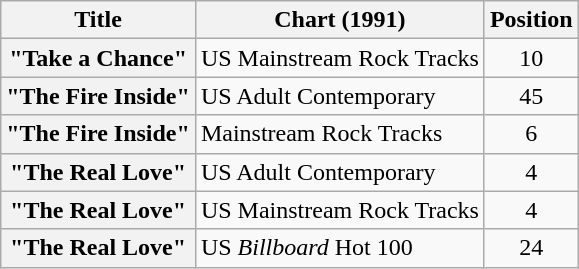<table class="wikitable plainrowheaders">
<tr>
<th scope="col">Title</th>
<th scope="col">Chart (1991)</th>
<th scope="col">Position</th>
</tr>
<tr>
<th scope="row">"Take a Chance"</th>
<td>US Mainstream Rock Tracks</td>
<td align="center">10</td>
</tr>
<tr>
<th scope="row">"The Fire Inside"</th>
<td>US Adult Contemporary</td>
<td align="center">45</td>
</tr>
<tr>
<th scope="row">"The Fire Inside"</th>
<td>Mainstream Rock Tracks</td>
<td align="center">6</td>
</tr>
<tr>
<th scope="row">"The Real Love"</th>
<td>US Adult Contemporary</td>
<td align="center">4</td>
</tr>
<tr>
<th scope="row">"The Real Love"</th>
<td>US Mainstream Rock Tracks</td>
<td align="center">4</td>
</tr>
<tr>
<th scope="row">"The Real Love"</th>
<td>US <em>Billboard</em> Hot 100</td>
<td align="center">24</td>
</tr>
</table>
